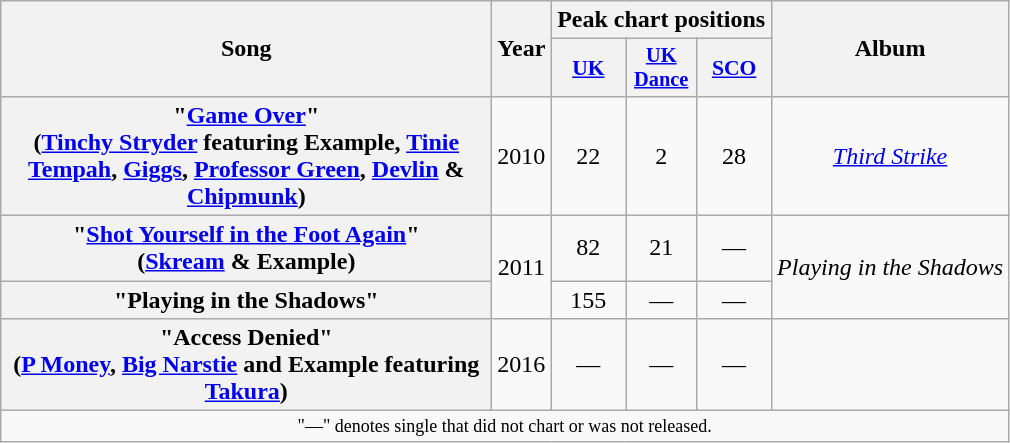<table class="wikitable plainrowheaders" style="text-align:center;">
<tr>
<th scope="col" rowspan="2" style="width:20em;">Song</th>
<th scope="col" rowspan="2">Year</th>
<th scope="col" colspan="3">Peak chart positions</th>
<th scope="col" rowspan="2">Album</th>
</tr>
<tr>
<th scope="col" style="width:3em;font-size:90%;"><a href='#'>UK</a><br></th>
<th scope="col" style="width:3em;font-size:85%;"><a href='#'>UK Dance</a></th>
<th scope="col" style="width:3em;font-size:90%;"><a href='#'>SCO</a></th>
</tr>
<tr>
<th scope="row">"<a href='#'>Game Over</a>"<br><span>(<a href='#'>Tinchy Stryder</a> featuring Example, <a href='#'>Tinie Tempah</a>, <a href='#'>Giggs</a>, <a href='#'>Professor Green</a>, <a href='#'>Devlin</a> & <a href='#'>Chipmunk</a>)</span></th>
<td>2010</td>
<td>22</td>
<td>2</td>
<td>28</td>
<td><em><a href='#'>Third Strike</a></em></td>
</tr>
<tr>
<th scope="row">"<a href='#'>Shot Yourself in the Foot Again</a>"<br><span>(<a href='#'>Skream</a> & Example)</span></th>
<td rowspan="2">2011</td>
<td>82</td>
<td>21</td>
<td>—</td>
<td rowspan="2"><em>Playing in the Shadows</em></td>
</tr>
<tr>
<th scope="row">"Playing in the Shadows"</th>
<td>155</td>
<td>—</td>
<td>—</td>
</tr>
<tr>
<th scope="row">"Access Denied"<br><span>(<a href='#'>P Money</a>, <a href='#'>Big Narstie</a> and Example featuring <a href='#'>Takura</a>)</span></th>
<td>2016</td>
<td>—</td>
<td>—</td>
<td>—</td>
<td></td>
</tr>
<tr>
<td colspan="17" style="font-size:9pt">"—" denotes single that did not chart or was not released.</td>
</tr>
</table>
